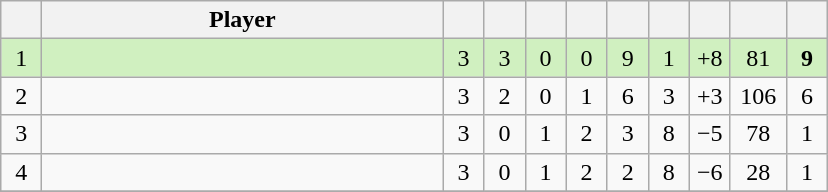<table class="wikitable" style="text-align:center;">
<tr>
<th width=20></th>
<th width=260>Player</th>
<th width=20></th>
<th width=20></th>
<th width=20></th>
<th width=20></th>
<th width=20></th>
<th width=20></th>
<th width=20></th>
<th width=30></th>
<th width=20></th>
</tr>
<tr style="background:#D0F0C0;">
<td>1</td>
<td align=left> <small></small></td>
<td>3</td>
<td>3</td>
<td>0</td>
<td>0</td>
<td>9</td>
<td>1</td>
<td>+8</td>
<td>81</td>
<td><strong>9</strong></td>
</tr>
<tr>
<td>2</td>
<td align=left> <small></small></td>
<td>3</td>
<td>2</td>
<td>0</td>
<td>1</td>
<td>6</td>
<td>3</td>
<td>+3</td>
<td>106</td>
<td>6</td>
</tr>
<tr>
<td>3</td>
<td align=left> <small></small></td>
<td>3</td>
<td>0</td>
<td>1</td>
<td>2</td>
<td>3</td>
<td>8</td>
<td>−5</td>
<td>78</td>
<td>1</td>
</tr>
<tr>
<td>4</td>
<td align=left> <small></small></td>
<td>3</td>
<td>0</td>
<td>1</td>
<td>2</td>
<td>2</td>
<td>8</td>
<td>−6</td>
<td>28</td>
<td>1</td>
</tr>
<tr>
</tr>
</table>
